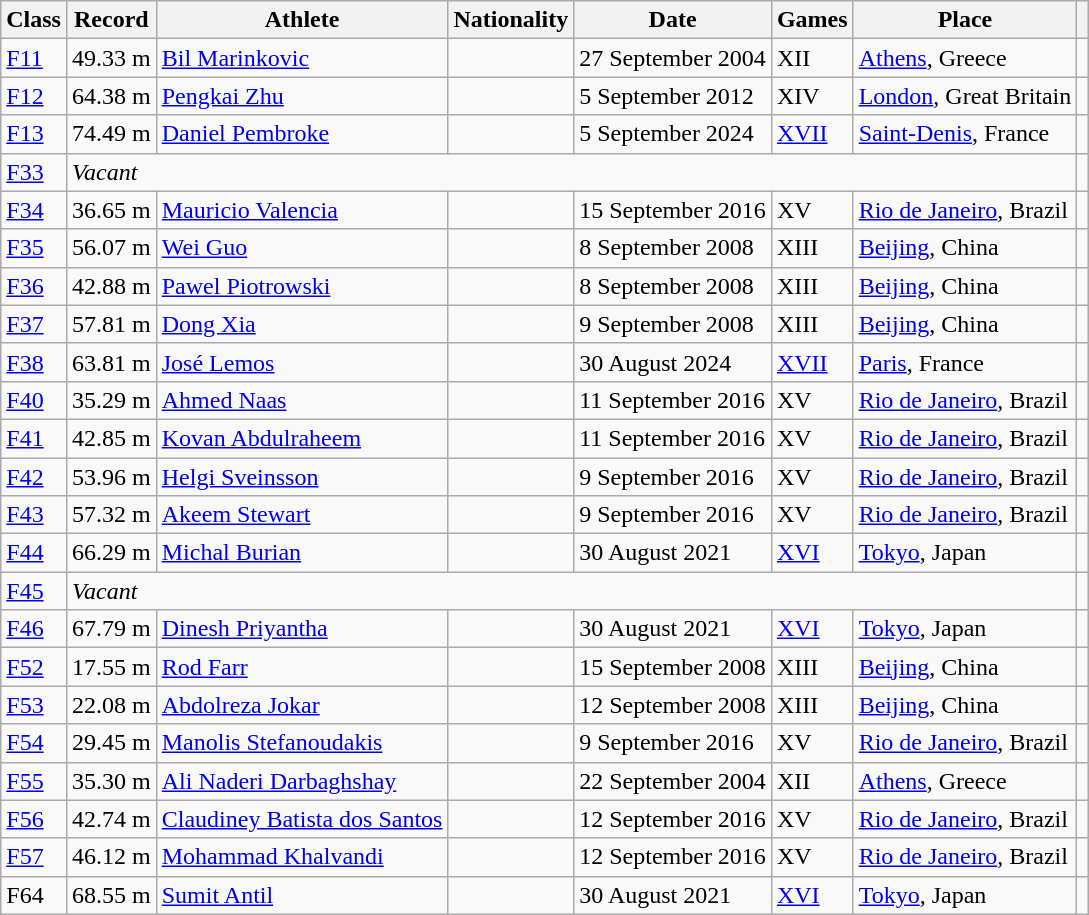<table class="wikitable">
<tr>
<th>Class</th>
<th>Record</th>
<th>Athlete</th>
<th>Nationality</th>
<th>Date</th>
<th>Games</th>
<th>Place</th>
<th></th>
</tr>
<tr>
<td><a href='#'>F11</a></td>
<td>49.33 m</td>
<td><a href='#'>Bil Marinkovic</a></td>
<td></td>
<td>27 September 2004</td>
<td>XII</td>
<td><a href='#'>Athens</a>, Greece</td>
<td></td>
</tr>
<tr>
<td><a href='#'>F12</a></td>
<td>64.38 m</td>
<td><a href='#'>Pengkai Zhu</a></td>
<td></td>
<td>5 September 2012</td>
<td>XIV</td>
<td><a href='#'>London</a>, Great Britain</td>
<td></td>
</tr>
<tr>
<td><a href='#'>F13</a></td>
<td>74.49 m</td>
<td><a href='#'>Daniel Pembroke</a></td>
<td></td>
<td>5 September 2024</td>
<td><a href='#'>XVII</a></td>
<td><a href='#'>Saint-Denis</a>, France</td>
<td></td>
</tr>
<tr>
<td><a href='#'>F33</a></td>
<td colspan="6"><em>Vacant</em></td>
<td></td>
</tr>
<tr>
<td><a href='#'>F34</a></td>
<td>36.65 m</td>
<td><a href='#'>Mauricio Valencia</a></td>
<td></td>
<td>15 September 2016</td>
<td>XV</td>
<td><a href='#'>Rio de Janeiro</a>, Brazil</td>
<td></td>
</tr>
<tr>
<td><a href='#'>F35</a></td>
<td>56.07 m</td>
<td><a href='#'>Wei Guo</a></td>
<td></td>
<td>8 September 2008</td>
<td>XIII</td>
<td><a href='#'>Beijing</a>, China</td>
<td></td>
</tr>
<tr>
<td><a href='#'>F36</a></td>
<td>42.88 m</td>
<td><a href='#'>Pawel Piotrowski</a></td>
<td></td>
<td>8 September 2008</td>
<td>XIII</td>
<td><a href='#'>Beijing</a>, China</td>
<td></td>
</tr>
<tr>
<td><a href='#'>F37</a></td>
<td>57.81 m</td>
<td><a href='#'>Dong Xia</a></td>
<td></td>
<td>9 September 2008</td>
<td>XIII</td>
<td><a href='#'>Beijing</a>, China</td>
<td></td>
</tr>
<tr>
<td><a href='#'>F38</a></td>
<td>63.81 m</td>
<td><a href='#'>José Lemos</a></td>
<td></td>
<td>30 August 2024</td>
<td><a href='#'>XVII</a></td>
<td><a href='#'>Paris</a>, France</td>
<td></td>
</tr>
<tr>
<td><a href='#'>F40</a></td>
<td>35.29 m</td>
<td><a href='#'>Ahmed Naas</a></td>
<td></td>
<td>11 September 2016</td>
<td>XV</td>
<td><a href='#'>Rio de Janeiro</a>, Brazil</td>
<td></td>
</tr>
<tr>
<td><a href='#'>F41</a></td>
<td>42.85 m</td>
<td><a href='#'>Kovan Abdulraheem</a></td>
<td></td>
<td>11 September 2016</td>
<td>XV</td>
<td><a href='#'>Rio de Janeiro</a>, Brazil</td>
<td></td>
</tr>
<tr>
<td><a href='#'>F42</a></td>
<td>53.96 m</td>
<td><a href='#'>Helgi Sveinsson</a></td>
<td></td>
<td>9 September 2016</td>
<td>XV</td>
<td><a href='#'>Rio de Janeiro</a>, Brazil</td>
<td></td>
</tr>
<tr>
<td><a href='#'>F43</a></td>
<td>57.32 m</td>
<td><a href='#'>Akeem Stewart</a></td>
<td></td>
<td>9 September 2016</td>
<td>XV</td>
<td><a href='#'>Rio de Janeiro</a>, Brazil</td>
<td></td>
</tr>
<tr>
<td><a href='#'>F44</a></td>
<td>66.29 m</td>
<td><a href='#'>Michal Burian</a></td>
<td></td>
<td>30 August 2021</td>
<td><a href='#'>XVI</a></td>
<td><a href='#'>Tokyo</a>, Japan</td>
<td></td>
</tr>
<tr>
<td><a href='#'>F45</a></td>
<td colspan="6"><em>Vacant</em></td>
<td></td>
</tr>
<tr>
<td><a href='#'>F46</a></td>
<td>67.79 m</td>
<td><a href='#'>Dinesh Priyantha</a></td>
<td></td>
<td>30 August 2021</td>
<td><a href='#'>XVI</a></td>
<td><a href='#'>Tokyo</a>, Japan</td>
<td></td>
</tr>
<tr>
<td><a href='#'>F52</a></td>
<td>17.55 m</td>
<td><a href='#'>Rod Farr</a></td>
<td></td>
<td>15 September 2008</td>
<td>XIII</td>
<td><a href='#'>Beijing</a>, China</td>
<td></td>
</tr>
<tr>
<td><a href='#'>F53</a></td>
<td>22.08 m</td>
<td><a href='#'>Abdolreza Jokar</a></td>
<td></td>
<td>12 September 2008</td>
<td>XIII</td>
<td><a href='#'>Beijing</a>, China</td>
<td></td>
</tr>
<tr>
<td><a href='#'>F54</a></td>
<td>29.45 m</td>
<td><a href='#'>Manolis Stefanoudakis</a></td>
<td></td>
<td>9 September 2016</td>
<td>XV</td>
<td><a href='#'>Rio de Janeiro</a>, Brazil</td>
<td></td>
</tr>
<tr>
<td><a href='#'>F55</a></td>
<td>35.30 m</td>
<td><a href='#'>Ali Naderi Darbaghshay</a></td>
<td></td>
<td>22 September 2004</td>
<td>XII</td>
<td><a href='#'>Athens</a>, Greece</td>
<td></td>
</tr>
<tr>
<td><a href='#'>F56</a></td>
<td>42.74 m</td>
<td><a href='#'>Claudiney Batista dos Santos</a></td>
<td></td>
<td>12 September 2016</td>
<td>XV</td>
<td><a href='#'>Rio de Janeiro</a>, Brazil</td>
<td></td>
</tr>
<tr>
<td><a href='#'>F57</a></td>
<td>46.12 m</td>
<td><a href='#'>Mohammad Khalvandi</a></td>
<td></td>
<td>12 September 2016</td>
<td>XV</td>
<td><a href='#'>Rio de Janeiro</a>, Brazil</td>
<td></td>
</tr>
<tr>
<td>F64</td>
<td>68.55 m</td>
<td><a href='#'>Sumit Antil</a></td>
<td></td>
<td>30 August 2021</td>
<td><a href='#'>XVI</a></td>
<td><a href='#'>Tokyo</a>, Japan</td>
<td></td>
</tr>
</table>
